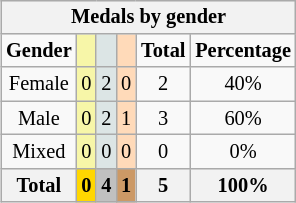<table class=wikitable style="font-size:85%; float:right;text-align:center">
<tr bgcolor=EFEFEF>
<th colspan=6>Medals by gender</th>
</tr>
<tr>
<td><strong>Gender</strong></td>
<td bgcolor=F7F6A8></td>
<td bgcolor=DCE5E5></td>
<td bgcolor=FFDAB9></td>
<td><strong>Total</strong></td>
<td><strong>Percentage</strong></td>
</tr>
<tr>
<td>Female</td>
<td bgcolor=F7F6A8>0</td>
<td bgcolor=DCE5E5>2</td>
<td bgcolor=FFDAB9>0</td>
<td>2</td>
<td>40%</td>
</tr>
<tr>
<td>Male</td>
<td bgcolor=F7F6A8>0</td>
<td bgcolor=DCE5E5>2</td>
<td bgcolor=FFDAB9>1</td>
<td>3</td>
<td>60%</td>
</tr>
<tr>
<td>Mixed</td>
<td bgcolor=F7F6A8>0</td>
<td bgcolor=DCE5E5>0</td>
<td bgcolor=FFDAB9>0</td>
<td>0</td>
<td>0%</td>
</tr>
<tr>
<th>Total</th>
<th style="background:gold;">0</th>
<th style="background:silver;">4</th>
<th style="background:#c96;">1</th>
<th>5</th>
<th>100%</th>
</tr>
</table>
